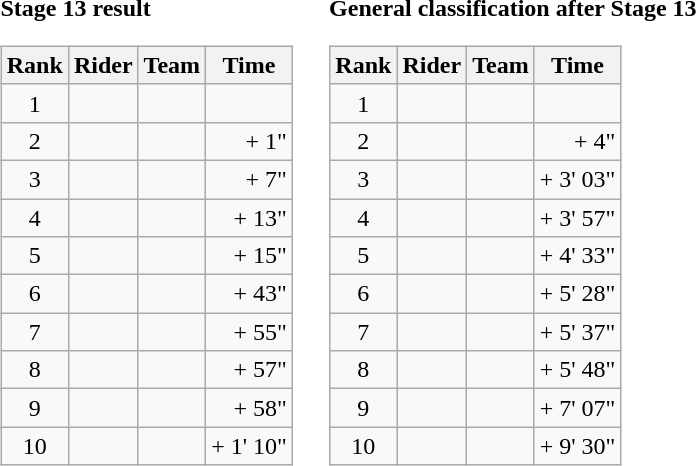<table>
<tr>
<td><strong>Stage 13 result</strong><br><table class="wikitable">
<tr>
<th scope="col">Rank</th>
<th scope="col">Rider</th>
<th scope="col">Team</th>
<th scope="col">Time</th>
</tr>
<tr>
<td style="text-align:center;">1</td>
<td></td>
<td></td>
<td style="text-align:right;"></td>
</tr>
<tr>
<td style="text-align:center;">2</td>
<td></td>
<td></td>
<td style="text-align:right;">+ 1"</td>
</tr>
<tr>
<td style="text-align:center;">3</td>
<td></td>
<td></td>
<td style="text-align:right;">+ 7"</td>
</tr>
<tr>
<td style="text-align:center;">4</td>
<td></td>
<td></td>
<td style="text-align:right;">+ 13"</td>
</tr>
<tr>
<td style="text-align:center;">5</td>
<td></td>
<td></td>
<td style="text-align:right;">+ 15"</td>
</tr>
<tr>
<td style="text-align:center;">6</td>
<td></td>
<td></td>
<td style="text-align:right;">+ 43"</td>
</tr>
<tr>
<td style="text-align:center;">7</td>
<td></td>
<td></td>
<td style="text-align:right;">+ 55"</td>
</tr>
<tr>
<td style="text-align:center;">8</td>
<td></td>
<td></td>
<td style="text-align:right;">+ 57"</td>
</tr>
<tr>
<td style="text-align:center;">9</td>
<td></td>
<td></td>
<td style="text-align:right;">+ 58"</td>
</tr>
<tr>
<td style="text-align:center;">10</td>
<td></td>
<td></td>
<td style="text-align:right;">+ 1' 10"</td>
</tr>
</table>
</td>
<td></td>
<td><strong>General classification after Stage 13</strong><br><table class="wikitable">
<tr>
<th scope="col">Rank</th>
<th scope="col">Rider</th>
<th scope="col">Team</th>
<th scope="col">Time</th>
</tr>
<tr>
<td style="text-align:center;">1</td>
<td></td>
<td></td>
<td style="text-align:right;"></td>
</tr>
<tr>
<td style="text-align:center;">2</td>
<td></td>
<td></td>
<td style="text-align:right;">+ 4"</td>
</tr>
<tr>
<td style="text-align:center;">3</td>
<td></td>
<td></td>
<td style="text-align:right;">+ 3' 03"</td>
</tr>
<tr>
<td style="text-align:center;">4</td>
<td></td>
<td></td>
<td style="text-align:right;">+ 3' 57"</td>
</tr>
<tr>
<td style="text-align:center;">5</td>
<td></td>
<td></td>
<td style="text-align:right;">+ 4' 33"</td>
</tr>
<tr>
<td style="text-align:center;">6</td>
<td></td>
<td></td>
<td style="text-align:right;">+ 5' 28"</td>
</tr>
<tr>
<td style="text-align:center;">7</td>
<td></td>
<td></td>
<td style="text-align:right;">+ 5' 37"</td>
</tr>
<tr>
<td style="text-align:center;">8</td>
<td></td>
<td></td>
<td style="text-align:right;">+ 5' 48"</td>
</tr>
<tr>
<td style="text-align:center;">9</td>
<td></td>
<td></td>
<td style="text-align:right;">+ 7' 07"</td>
</tr>
<tr>
<td style="text-align:center;">10</td>
<td></td>
<td></td>
<td style="text-align:right;">+ 9' 30"</td>
</tr>
</table>
</td>
</tr>
</table>
